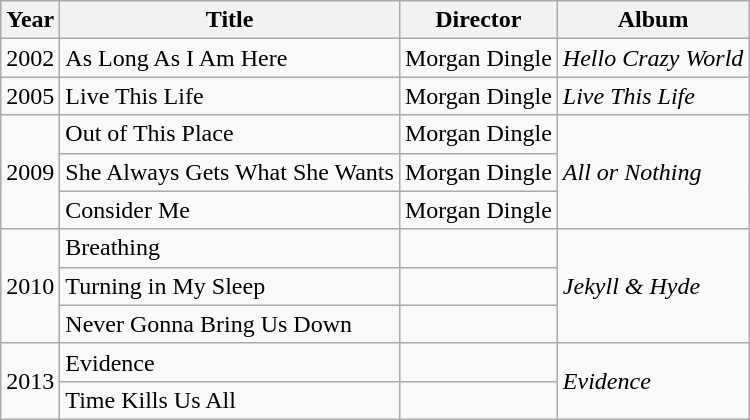<table class="wikitable">
<tr>
<th>Year</th>
<th>Title</th>
<th>Director</th>
<th>Album</th>
</tr>
<tr>
<td>2002</td>
<td>As Long As I Am Here</td>
<td>Morgan Dingle</td>
<td><em>Hello Crazy World</em></td>
</tr>
<tr>
<td>2005</td>
<td>Live This Life</td>
<td>Morgan Dingle</td>
<td><em>Live This Life</em></td>
</tr>
<tr>
<td rowspan="3">2009</td>
<td>Out of This Place</td>
<td>Morgan Dingle</td>
<td rowspan="3"><em>All or Nothing</em></td>
</tr>
<tr>
<td>She Always Gets What She Wants</td>
<td>Morgan Dingle</td>
</tr>
<tr>
<td>Consider Me</td>
<td>Morgan Dingle</td>
</tr>
<tr>
<td rowspan="3">2010</td>
<td>Breathing</td>
<td></td>
<td rowspan="3"><em>Jekyll & Hyde</em></td>
</tr>
<tr>
<td>Turning in My Sleep</td>
<td></td>
</tr>
<tr>
<td>Never Gonna Bring Us Down</td>
<td></td>
</tr>
<tr>
<td rowspan="3">2013</td>
<td>Evidence</td>
<td></td>
<td rowspan="3"><em>Evidence</em></td>
</tr>
<tr>
<td rowspan="3">Time Kills Us All</td>
<td></td>
</tr>
</table>
